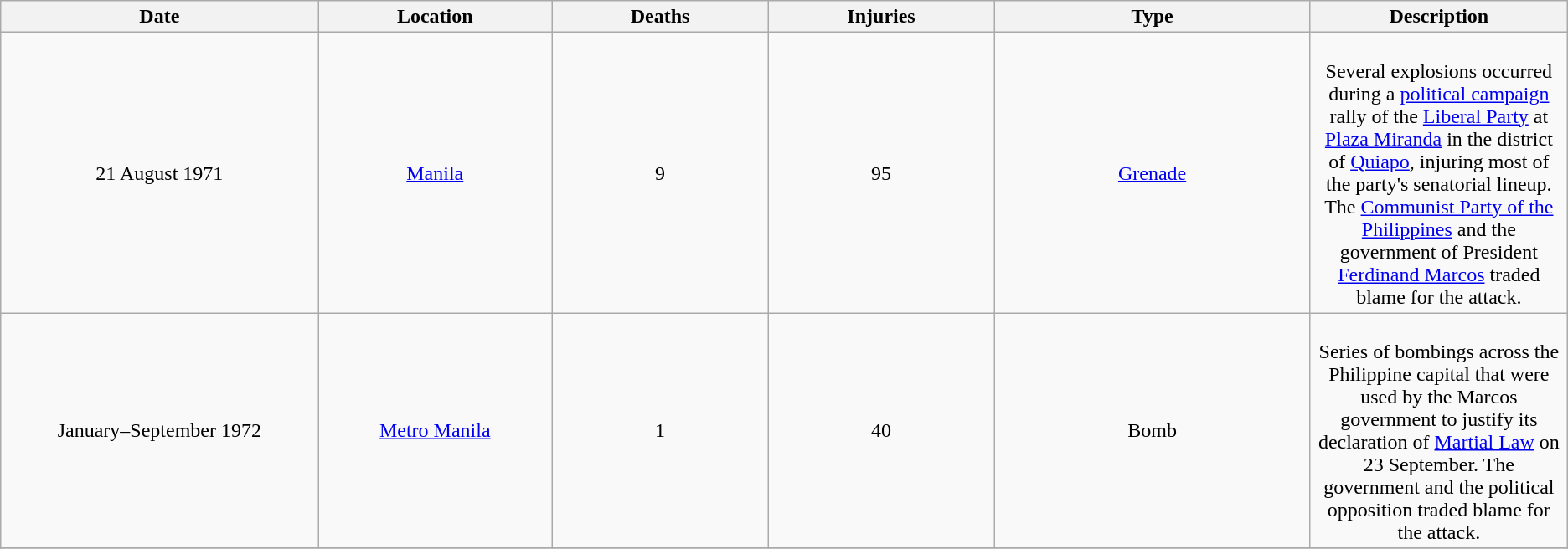<table class="wikitable sortable" style="text-align: center;">
<tr>
<th width="6%">Date</th>
<th width="4%">Location</th>
<th width="4%">Deaths</th>
<th width="4%">Injuries</th>
<th width="6%">Type</th>
<th width="4%">Description</th>
</tr>
<tr>
<td>21 August 1971</td>
<td><a href='#'>Manila</a></td>
<td>9</td>
<td>95</td>
<td><a href='#'>Grenade</a></td>
<td><br>Several explosions occurred during a <a href='#'>political campaign</a> rally of the <a href='#'>Liberal Party</a> at <a href='#'>Plaza Miranda</a> in the district of <a href='#'>Quiapo</a>, injuring most of the party's senatorial lineup. The <a href='#'>Communist Party of the Philippines</a> and the government of President <a href='#'>Ferdinand Marcos</a> traded blame for the attack.</td>
</tr>
<tr>
<td>January–September 1972</td>
<td><a href='#'>Metro Manila</a></td>
<td>1</td>
<td>40</td>
<td>Bomb</td>
<td><br>Series of bombings across the Philippine capital that were used by the Marcos government to justify its declaration of <a href='#'>Martial Law</a> on 23 September. The government and the political opposition traded blame for the attack.</td>
</tr>
<tr>
</tr>
</table>
